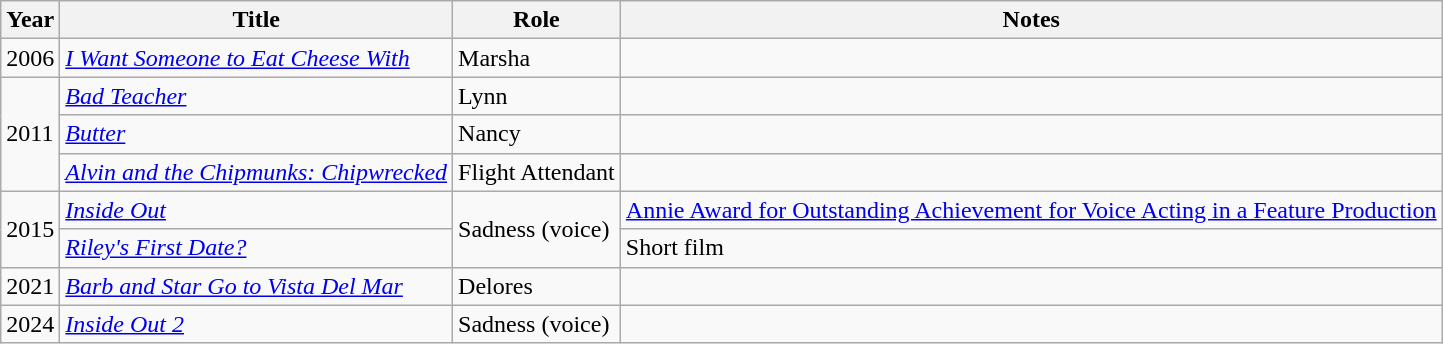<table class="wikitable sortable">
<tr>
<th>Year</th>
<th>Title</th>
<th>Role</th>
<th>Notes</th>
</tr>
<tr>
<td>2006</td>
<td><em><a href='#'>I Want Someone to Eat Cheese With</a></em></td>
<td>Marsha</td>
<td></td>
</tr>
<tr>
<td rowspan="3">2011</td>
<td><em><a href='#'>Bad Teacher</a></em></td>
<td>Lynn</td>
<td></td>
</tr>
<tr>
<td><a href='#'><em>Butter</em></a></td>
<td>Nancy</td>
<td></td>
</tr>
<tr>
<td><em><a href='#'>Alvin and the Chipmunks: Chipwrecked</a></em></td>
<td>Flight Attendant</td>
<td></td>
</tr>
<tr>
<td rowspan="2">2015</td>
<td><a href='#'><em>Inside Out</em></a></td>
<td rowspan="2">Sadness (voice)</td>
<td><a href='#'>Annie Award for Outstanding Achievement for Voice Acting in a Feature Production</a></td>
</tr>
<tr>
<td><em><a href='#'>Riley's First Date?</a></em></td>
<td>Short film</td>
</tr>
<tr>
<td>2021</td>
<td><em><a href='#'>Barb and Star Go to Vista Del Mar</a></em></td>
<td>Delores</td>
<td></td>
</tr>
<tr>
<td>2024</td>
<td><em><a href='#'>Inside Out 2</a></em></td>
<td>Sadness (voice)</td>
<td></td>
</tr>
</table>
